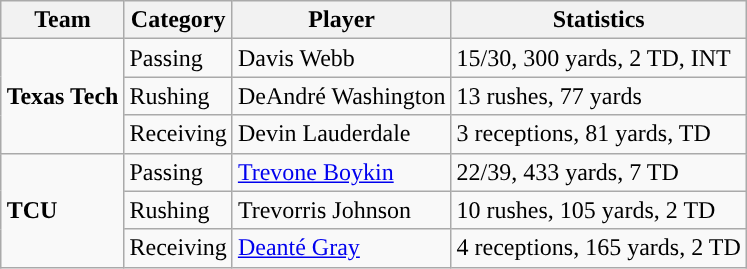<table class="wikitable" style="float: right;">
<tr>
<th>Team</th>
<th>Category</th>
<th>Player</th>
<th>Statistics</th>
</tr>
<tr>
<td rowspan=3><strong>Texas Tech</strong></td>
<td>Passing</td>
<td>Davis Webb</td>
<td>15/30, 300 yards, 2 TD, INT</td>
</tr>
<tr>
<td>Rushing</td>
<td>DeAndré Washington</td>
<td>13 rushes, 77 yards</td>
</tr>
<tr>
<td>Receiving</td>
<td>Devin Lauderdale</td>
<td>3 receptions, 81 yards, TD</td>
</tr>
<tr>
<td rowspan=3><strong>TCU</strong></td>
<td>Passing</td>
<td><a href='#'>Trevone Boykin</a></td>
<td>22/39, 433 yards, 7 TD</td>
</tr>
<tr>
<td>Rushing</td>
<td>Trevorris Johnson</td>
<td>10 rushes, 105 yards, 2 TD</td>
</tr>
<tr>
<td>Receiving</td>
<td><a href='#'>Deanté Gray</a></td>
<td>4 receptions, 165 yards, 2 TD</td>
</tr>
</table>
